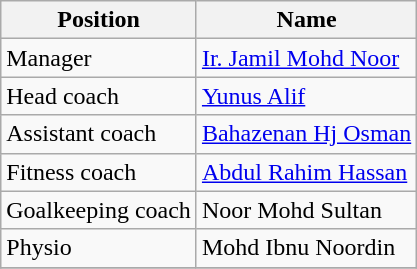<table class="wikitable">
<tr>
<th>Position</th>
<th>Name</th>
</tr>
<tr>
<td>Manager</td>
<td><a href='#'>Ir. Jamil Mohd Noor</a> </td>
</tr>
<tr>
<td>Head coach</td>
<td><a href='#'>Yunus Alif</a> </td>
</tr>
<tr>
<td>Assistant coach</td>
<td><a href='#'>Bahazenan Hj Osman</a> </td>
</tr>
<tr>
<td>Fitness coach</td>
<td><a href='#'>Abdul Rahim Hassan</a> </td>
</tr>
<tr>
<td>Goalkeeping coach</td>
<td>Noor Mohd Sultan </td>
</tr>
<tr>
<td>Physio</td>
<td>Mohd Ibnu Noordin </td>
</tr>
<tr>
</tr>
</table>
